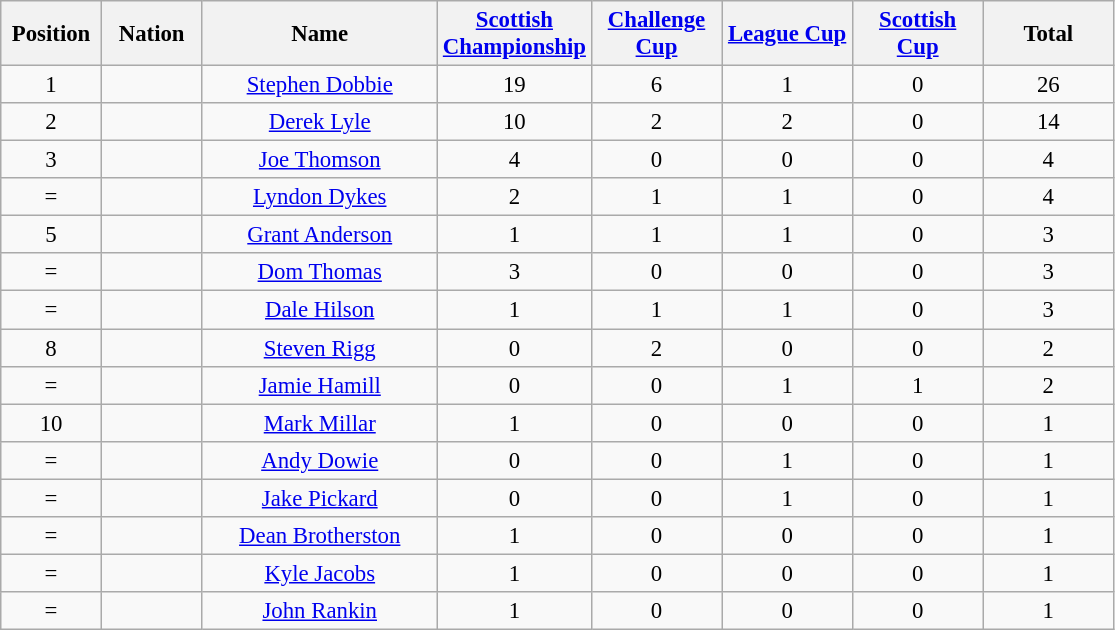<table class="wikitable" style="font-size: 95%; text-align: center;">
<tr>
<th width=60>Position</th>
<th width=60>Nation</th>
<th width=150>Name</th>
<th width=80><a href='#'>Scottish Championship</a></th>
<th width=80><a href='#'>Challenge Cup</a></th>
<th width=80><a href='#'>League Cup</a></th>
<th width=80><a href='#'>Scottish Cup</a></th>
<th width=80>Total</th>
</tr>
<tr>
<td>1</td>
<td></td>
<td><a href='#'>Stephen Dobbie</a></td>
<td>19</td>
<td>6</td>
<td>1</td>
<td>0</td>
<td>26</td>
</tr>
<tr>
<td>2</td>
<td></td>
<td><a href='#'>Derek Lyle</a></td>
<td>10</td>
<td>2</td>
<td>2</td>
<td>0</td>
<td>14</td>
</tr>
<tr>
<td>3</td>
<td></td>
<td><a href='#'>Joe Thomson</a></td>
<td>4</td>
<td>0</td>
<td>0</td>
<td>0</td>
<td>4</td>
</tr>
<tr>
<td>=</td>
<td></td>
<td><a href='#'>Lyndon Dykes</a></td>
<td>2</td>
<td>1</td>
<td>1</td>
<td>0</td>
<td>4</td>
</tr>
<tr>
<td>5</td>
<td></td>
<td><a href='#'>Grant Anderson</a></td>
<td>1</td>
<td>1</td>
<td>1</td>
<td>0</td>
<td>3</td>
</tr>
<tr>
<td>=</td>
<td></td>
<td><a href='#'>Dom Thomas</a></td>
<td>3</td>
<td>0</td>
<td>0</td>
<td>0</td>
<td>3</td>
</tr>
<tr>
<td>=</td>
<td></td>
<td><a href='#'>Dale Hilson</a></td>
<td>1</td>
<td>1</td>
<td>1</td>
<td>0</td>
<td>3</td>
</tr>
<tr>
<td>8</td>
<td></td>
<td><a href='#'>Steven Rigg</a></td>
<td>0</td>
<td>2</td>
<td>0</td>
<td>0</td>
<td>2</td>
</tr>
<tr>
<td>=</td>
<td></td>
<td><a href='#'>Jamie Hamill</a></td>
<td>0</td>
<td>0</td>
<td>1</td>
<td>1</td>
<td>2</td>
</tr>
<tr>
<td>10</td>
<td></td>
<td><a href='#'>Mark Millar</a></td>
<td>1</td>
<td>0</td>
<td>0</td>
<td>0</td>
<td>1</td>
</tr>
<tr>
<td>=</td>
<td></td>
<td><a href='#'>Andy Dowie</a></td>
<td>0</td>
<td>0</td>
<td>1</td>
<td>0</td>
<td>1</td>
</tr>
<tr>
<td>=</td>
<td></td>
<td><a href='#'>Jake Pickard</a></td>
<td>0</td>
<td>0</td>
<td>1</td>
<td>0</td>
<td>1</td>
</tr>
<tr>
<td>=</td>
<td></td>
<td><a href='#'>Dean Brotherston</a></td>
<td>1</td>
<td>0</td>
<td>0</td>
<td>0</td>
<td>1</td>
</tr>
<tr>
<td>=</td>
<td></td>
<td><a href='#'>Kyle Jacobs</a></td>
<td>1</td>
<td>0</td>
<td>0</td>
<td>0</td>
<td>1</td>
</tr>
<tr>
<td>=</td>
<td></td>
<td><a href='#'>John Rankin</a></td>
<td>1</td>
<td>0</td>
<td>0</td>
<td>0</td>
<td>1</td>
</tr>
</table>
